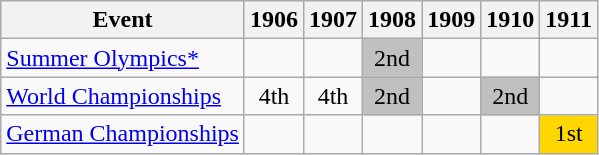<table class="wikitable">
<tr>
<th>Event</th>
<th>1906</th>
<th>1907</th>
<th>1908</th>
<th>1909</th>
<th>1910</th>
<th>1911</th>
</tr>
<tr>
<td><a href='#'>Summer Olympics*</a></td>
<td></td>
<td></td>
<td align="center" bgcolor="silver">2nd</td>
<td></td>
<td></td>
<td></td>
</tr>
<tr>
<td><a href='#'>World Championships</a></td>
<td align="center">4th</td>
<td align="center">4th</td>
<td align="center" bgcolor="silver">2nd</td>
<td></td>
<td align="center" bgcolor="silver">2nd</td>
<td></td>
</tr>
<tr>
<td><a href='#'>German Championships</a></td>
<td></td>
<td></td>
<td></td>
<td></td>
<td></td>
<td align="center" bgcolor="gold">1st</td>
</tr>
</table>
